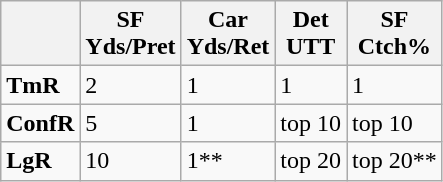<table class="wikitable">
<tr>
<th></th>
<th>SF<br>Yds/Pret</th>
<th>Car<br>Yds/Ret</th>
<th>Det<br>UTT</th>
<th>SF<br>Ctch%</th>
</tr>
<tr>
<td><strong>TmR</strong></td>
<td>2</td>
<td>1</td>
<td>1</td>
<td>1</td>
</tr>
<tr>
<td><strong>ConfR</strong></td>
<td>5</td>
<td>1</td>
<td>top 10</td>
<td>top 10</td>
</tr>
<tr>
<td><strong>LgR</strong></td>
<td>10</td>
<td>1**</td>
<td>top 20</td>
<td>top 20**</td>
</tr>
</table>
